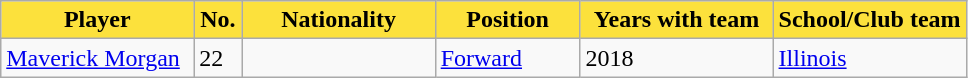<table class="wikitable sortable sortable">
<tr>
<th style="background:#FCE13C; color:#000000; width:20%;">Player</th>
<th style="background:#FCE13C; color:#000000; width:5%;">No.</th>
<th style="background:#FCE13C; color:#000000; width:20%;">Nationality</th>
<th style="background:#FCE13C; color:#000000; width:15%;">Position</th>
<th style="background:#FCE13C; color:#000000; width:20%;">Years with team</th>
<th style="background:#FCE13C; color:#000000; width:20%;">School/Club team</th>
</tr>
<tr>
<td><a href='#'>Maverick Morgan</a></td>
<td>22</td>
<td></td>
<td><a href='#'>Forward</a></td>
<td>2018</td>
<td><a href='#'>Illinois</a></td>
</tr>
</table>
